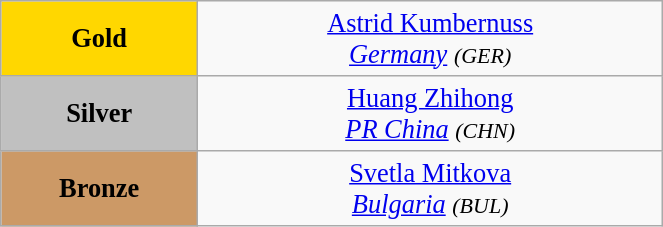<table class="wikitable" style=" text-align:center; font-size:110%;" width="35%">
<tr>
<td bgcolor="gold"><strong>Gold</strong></td>
<td> <a href='#'>Astrid Kumbernuss</a><br><em><a href='#'>Germany</a> <small>(GER)</small></em></td>
</tr>
<tr>
<td bgcolor="silver"><strong>Silver</strong></td>
<td> <a href='#'>Huang Zhihong</a><br><em><a href='#'>PR China</a> <small>(CHN)</small></em></td>
</tr>
<tr>
<td bgcolor="CC9966"><strong>Bronze</strong></td>
<td> <a href='#'>Svetla Mitkova</a><br><em><a href='#'>Bulgaria</a> <small>(BUL)</small></em></td>
</tr>
</table>
